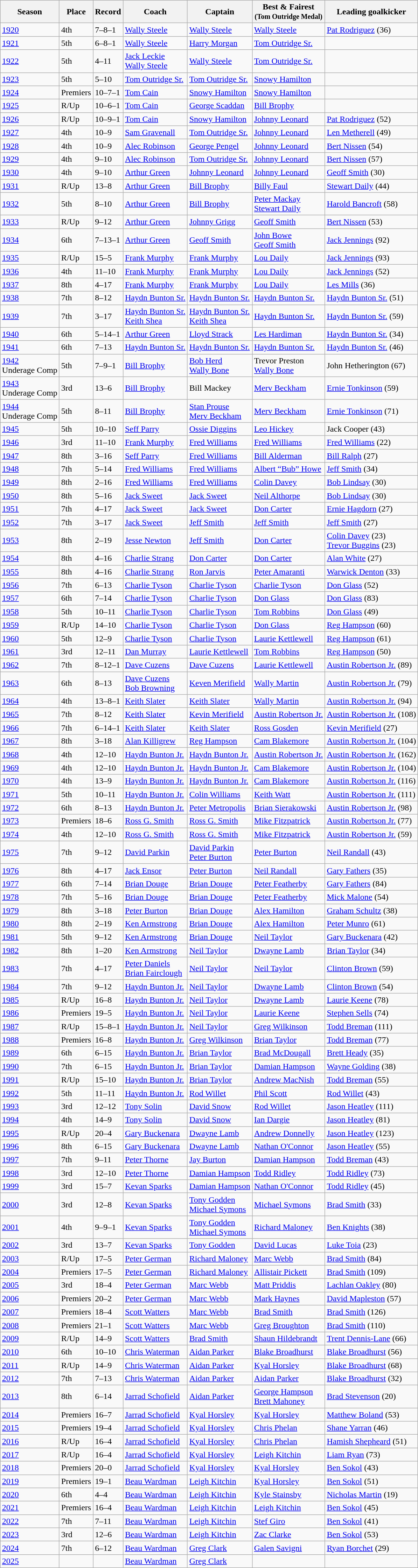<table class="wikitable sortable" style="margin:auto;">
<tr>
<th>Season</th>
<th>Place</th>
<th>Record</th>
<th>Coach</th>
<th>Captain</th>
<th>Best & Fairest<br><small>(Tom Outridge Medal)</small></th>
<th>Leading goalkicker</th>
</tr>
<tr>
<td><a href='#'>1920</a></td>
<td>4th</td>
<td>7–8–1</td>
<td><a href='#'>Wally Steele</a></td>
<td><a href='#'>Wally Steele</a></td>
<td><a href='#'>Wally Steele</a></td>
<td><a href='#'>Pat Rodriguez</a> (36)</td>
</tr>
<tr>
<td><a href='#'>1921</a></td>
<td>5th</td>
<td>6–8–1</td>
<td><a href='#'>Wally Steele</a></td>
<td><a href='#'>Harry Morgan</a></td>
<td><a href='#'>Tom Outridge Sr.</a></td>
<td></td>
</tr>
<tr>
<td><a href='#'>1922</a></td>
<td>5th</td>
<td>4–11</td>
<td><a href='#'>Jack Leckie</a><br><a href='#'>Wally Steele</a></td>
<td><a href='#'>Wally Steele</a></td>
<td><a href='#'>Tom Outridge Sr.</a></td>
<td></td>
</tr>
<tr>
<td><a href='#'>1923</a></td>
<td>5th</td>
<td>5–10</td>
<td><a href='#'>Tom Outridge Sr.</a></td>
<td><a href='#'>Tom Outridge Sr.</a></td>
<td><a href='#'>Snowy Hamilton</a></td>
<td></td>
</tr>
<tr>
<td><a href='#'>1924</a></td>
<td>Premiers</td>
<td>10–7–1</td>
<td><a href='#'>Tom Cain</a></td>
<td><a href='#'>Snowy Hamilton</a></td>
<td><a href='#'>Snowy Hamilton</a></td>
<td></td>
</tr>
<tr>
<td><a href='#'>1925</a></td>
<td>R/Up</td>
<td>10–6–1</td>
<td><a href='#'>Tom Cain</a></td>
<td><a href='#'>George Scaddan</a></td>
<td><a href='#'>Bill Brophy</a></td>
<td></td>
</tr>
<tr>
<td><a href='#'>1926</a></td>
<td>R/Up</td>
<td>10–9–1</td>
<td><a href='#'>Tom Cain</a></td>
<td><a href='#'>Snowy Hamilton</a></td>
<td><a href='#'>Johnny Leonard</a></td>
<td><a href='#'>Pat Rodriguez</a> (52)</td>
</tr>
<tr>
<td><a href='#'>1927</a></td>
<td>4th</td>
<td>10–9</td>
<td><a href='#'>Sam Gravenall</a></td>
<td><a href='#'>Tom Outridge Sr.</a></td>
<td><a href='#'>Johnny Leonard</a></td>
<td><a href='#'>Len Metherell</a> (49)</td>
</tr>
<tr>
<td><a href='#'>1928</a></td>
<td>4th</td>
<td>10–9</td>
<td><a href='#'>Alec Robinson</a></td>
<td><a href='#'>George Pengel</a></td>
<td><a href='#'>Johnny Leonard</a></td>
<td><a href='#'>Bert Nissen</a> (54)</td>
</tr>
<tr>
<td><a href='#'>1929</a></td>
<td>4th</td>
<td>9–10</td>
<td><a href='#'>Alec Robinson</a></td>
<td><a href='#'>Tom Outridge Sr.</a></td>
<td><a href='#'>Johnny Leonard</a></td>
<td><a href='#'>Bert Nissen</a> (57)</td>
</tr>
<tr>
<td><a href='#'>1930</a></td>
<td>4th</td>
<td>9–10</td>
<td><a href='#'>Arthur Green</a></td>
<td><a href='#'>Johnny Leonard</a></td>
<td><a href='#'>Johnny Leonard</a></td>
<td><a href='#'>Geoff Smith</a> (30)</td>
</tr>
<tr>
<td><a href='#'>1931</a></td>
<td>R/Up</td>
<td>13–8</td>
<td><a href='#'>Arthur Green</a></td>
<td><a href='#'>Bill Brophy</a></td>
<td><a href='#'>Billy Faul</a></td>
<td><a href='#'>Stewart Daily</a> (44)</td>
</tr>
<tr>
<td><a href='#'>1932</a></td>
<td>5th</td>
<td>8–10</td>
<td><a href='#'>Arthur Green</a></td>
<td><a href='#'>Bill Brophy</a></td>
<td><a href='#'>Peter Mackay</a><br><a href='#'>Stewart Daily</a></td>
<td><a href='#'>Harold Bancroft</a> (58)</td>
</tr>
<tr>
<td><a href='#'>1933</a></td>
<td>R/Up</td>
<td>9–12</td>
<td><a href='#'>Arthur Green</a></td>
<td><a href='#'>Johnny Grigg</a></td>
<td><a href='#'>Geoff Smith</a></td>
<td><a href='#'>Bert Nissen</a> (53)</td>
</tr>
<tr>
<td><a href='#'>1934</a></td>
<td>6th</td>
<td>7–13–1</td>
<td><a href='#'>Arthur Green</a></td>
<td><a href='#'>Geoff Smith</a></td>
<td><a href='#'>John Bowe</a><br><a href='#'>Geoff Smith</a></td>
<td><a href='#'>Jack Jennings</a> (92)</td>
</tr>
<tr>
<td><a href='#'>1935</a></td>
<td>R/Up</td>
<td>15–5</td>
<td><a href='#'>Frank Murphy</a></td>
<td><a href='#'>Frank Murphy</a></td>
<td><a href='#'>Lou Daily</a></td>
<td><a href='#'>Jack Jennings</a> (93)</td>
</tr>
<tr>
<td><a href='#'>1936</a></td>
<td>4th</td>
<td>11–10</td>
<td><a href='#'>Frank Murphy</a></td>
<td><a href='#'>Frank Murphy</a></td>
<td><a href='#'>Lou Daily</a></td>
<td><a href='#'>Jack Jennings</a> (52)</td>
</tr>
<tr>
<td><a href='#'>1937</a></td>
<td>8th</td>
<td>4–17</td>
<td><a href='#'>Frank Murphy</a></td>
<td><a href='#'>Frank Murphy</a></td>
<td><a href='#'>Lou Daily</a></td>
<td><a href='#'>Les Mills</a> (36)</td>
</tr>
<tr>
<td><a href='#'>1938</a></td>
<td>7th</td>
<td>8–12</td>
<td><a href='#'>Haydn Bunton Sr.</a></td>
<td><a href='#'>Haydn Bunton Sr.</a></td>
<td><a href='#'>Haydn Bunton Sr.</a></td>
<td><a href='#'>Haydn Bunton Sr.</a> (51)</td>
</tr>
<tr>
<td><a href='#'>1939</a></td>
<td>7th</td>
<td>3–17</td>
<td><a href='#'>Haydn Bunton Sr.</a><br><a href='#'>Keith Shea</a></td>
<td><a href='#'>Haydn Bunton Sr.</a><br><a href='#'>Keith Shea</a></td>
<td><a href='#'>Haydn Bunton Sr.</a></td>
<td><a href='#'>Haydn Bunton Sr.</a> (59)</td>
</tr>
<tr>
<td><a href='#'>1940</a></td>
<td>6th</td>
<td>5–14–1</td>
<td><a href='#'>Arthur Green</a></td>
<td><a href='#'>Lloyd Strack</a></td>
<td><a href='#'>Les Hardiman</a></td>
<td><a href='#'>Haydn Bunton Sr.</a> (34)</td>
</tr>
<tr>
<td><a href='#'>1941</a></td>
<td>6th</td>
<td>7–13</td>
<td><a href='#'>Haydn Bunton Sr.</a></td>
<td><a href='#'>Haydn Bunton Sr.</a></td>
<td><a href='#'>Haydn Bunton Sr.</a></td>
<td><a href='#'>Haydn Bunton Sr.</a> (46)</td>
</tr>
<tr>
<td><a href='#'>1942</a><br>Underage Comp</td>
<td>5th</td>
<td>7–9–1</td>
<td><a href='#'>Bill Brophy</a></td>
<td><a href='#'>Bob Herd</a><br><a href='#'>Wally Bone</a></td>
<td>Trevor Preston<br><a href='#'>Wally Bone</a></td>
<td>John Hetherington (67)</td>
</tr>
<tr>
<td><a href='#'>1943</a><br>Underage Comp</td>
<td>3rd</td>
<td>13–6</td>
<td><a href='#'>Bill Brophy</a></td>
<td>Bill Mackey</td>
<td><a href='#'>Merv Beckham</a></td>
<td><a href='#'>Ernie Tonkinson</a> (59)</td>
</tr>
<tr>
<td><a href='#'>1944</a><br>Underage Comp</td>
<td>5th</td>
<td>8–11</td>
<td><a href='#'>Bill Brophy</a></td>
<td><a href='#'>Stan Prouse</a><br><a href='#'>Merv Beckham</a></td>
<td><a href='#'>Merv Beckham</a></td>
<td><a href='#'>Ernie Tonkinson</a> (71)</td>
</tr>
<tr>
<td><a href='#'>1945</a></td>
<td>5th</td>
<td>10–10</td>
<td><a href='#'>Seff Parry</a></td>
<td><a href='#'>Ossie Diggins</a></td>
<td><a href='#'>Leo Hickey</a></td>
<td>Jack Cooper (43)</td>
</tr>
<tr>
<td><a href='#'>1946</a></td>
<td>3rd</td>
<td>11–10</td>
<td><a href='#'>Frank Murphy</a></td>
<td><a href='#'>Fred Williams</a></td>
<td><a href='#'>Fred Williams</a></td>
<td><a href='#'>Fred Williams</a> (22)</td>
</tr>
<tr>
<td><a href='#'>1947</a></td>
<td>8th</td>
<td>3–16</td>
<td><a href='#'>Seff Parry</a></td>
<td><a href='#'>Fred Williams</a></td>
<td><a href='#'>Bill Alderman</a></td>
<td><a href='#'>Bill Ralph</a> (27)</td>
</tr>
<tr>
<td><a href='#'>1948</a></td>
<td>7th</td>
<td>5–14</td>
<td><a href='#'>Fred Williams</a></td>
<td><a href='#'>Fred Williams</a></td>
<td><a href='#'>Albert “Bub” Howe</a></td>
<td><a href='#'>Jeff Smith</a> (34)</td>
</tr>
<tr>
<td><a href='#'>1949</a></td>
<td>8th</td>
<td>2–16</td>
<td><a href='#'>Fred Williams</a></td>
<td><a href='#'>Fred Williams</a></td>
<td><a href='#'>Colin Davey</a></td>
<td><a href='#'>Bob Lindsay</a> (30)</td>
</tr>
<tr>
<td><a href='#'>1950</a></td>
<td>8th</td>
<td>5–16</td>
<td><a href='#'>Jack Sweet</a></td>
<td><a href='#'>Jack Sweet</a></td>
<td><a href='#'>Neil Althorpe</a></td>
<td><a href='#'>Bob Lindsay</a> (30)</td>
</tr>
<tr>
<td><a href='#'>1951</a></td>
<td>7th</td>
<td>4–17</td>
<td><a href='#'>Jack Sweet</a></td>
<td><a href='#'>Jack Sweet</a></td>
<td><a href='#'>Don Carter</a></td>
<td><a href='#'>Ernie Hagdorn</a> (27)</td>
</tr>
<tr>
<td><a href='#'>1952</a></td>
<td>7th</td>
<td>3–17</td>
<td><a href='#'>Jack Sweet</a></td>
<td><a href='#'>Jeff Smith</a></td>
<td><a href='#'>Jeff Smith</a></td>
<td><a href='#'>Jeff Smith</a> (27)</td>
</tr>
<tr>
<td><a href='#'>1953</a></td>
<td>8th</td>
<td>2–19</td>
<td><a href='#'>Jesse Newton</a></td>
<td><a href='#'>Jeff Smith</a></td>
<td><a href='#'>Don Carter</a></td>
<td><a href='#'>Colin Davey</a> (23)<br><a href='#'>Trevor Buggins</a> (23)</td>
</tr>
<tr>
<td><a href='#'>1954</a></td>
<td>8th</td>
<td>4–16</td>
<td><a href='#'>Charlie Strang</a></td>
<td><a href='#'>Don Carter</a></td>
<td><a href='#'>Don Carter</a></td>
<td><a href='#'>Alan White</a> (27)</td>
</tr>
<tr>
<td><a href='#'>1955</a></td>
<td>8th</td>
<td>4–16</td>
<td><a href='#'>Charlie Strang</a></td>
<td><a href='#'>Ron Jarvis</a></td>
<td><a href='#'>Peter Amaranti</a></td>
<td><a href='#'>Warwick Denton</a> (33)</td>
</tr>
<tr>
<td><a href='#'>1956</a></td>
<td>7th</td>
<td>6–13</td>
<td><a href='#'>Charlie Tyson</a></td>
<td><a href='#'>Charlie Tyson</a></td>
<td><a href='#'>Charlie Tyson</a></td>
<td><a href='#'>Don Glass</a> (52)</td>
</tr>
<tr>
<td><a href='#'>1957</a></td>
<td>6th</td>
<td>7–14</td>
<td><a href='#'>Charlie Tyson</a></td>
<td><a href='#'>Charlie Tyson</a></td>
<td><a href='#'>Don Glass</a></td>
<td><a href='#'>Don Glass</a> (83)</td>
</tr>
<tr>
<td><a href='#'>1958</a></td>
<td>5th</td>
<td>10–11</td>
<td><a href='#'>Charlie Tyson</a></td>
<td><a href='#'>Charlie Tyson</a></td>
<td><a href='#'>Tom Robbins</a></td>
<td><a href='#'>Don Glass</a> (49)</td>
</tr>
<tr>
<td><a href='#'>1959</a></td>
<td>R/Up</td>
<td>14–10</td>
<td><a href='#'>Charlie Tyson</a></td>
<td><a href='#'>Charlie Tyson</a></td>
<td><a href='#'>Don Glass</a></td>
<td><a href='#'>Reg Hampson</a> (60)</td>
</tr>
<tr>
<td><a href='#'>1960</a></td>
<td>5th</td>
<td>12–9</td>
<td><a href='#'>Charlie Tyson</a></td>
<td><a href='#'>Charlie Tyson</a></td>
<td><a href='#'>Laurie Kettlewell</a></td>
<td><a href='#'>Reg Hampson</a> (61)</td>
</tr>
<tr>
<td><a href='#'>1961</a></td>
<td>3rd</td>
<td>12–11</td>
<td><a href='#'>Dan Murray</a></td>
<td><a href='#'>Laurie Kettlewell</a></td>
<td><a href='#'>Tom Robbins</a></td>
<td><a href='#'>Reg Hampson</a> (50)</td>
</tr>
<tr>
<td><a href='#'>1962</a></td>
<td>7th</td>
<td>8–12–1</td>
<td><a href='#'>Dave Cuzens</a></td>
<td><a href='#'>Dave Cuzens</a></td>
<td><a href='#'>Laurie Kettlewell</a></td>
<td><a href='#'>Austin Robertson Jr.</a> (89)</td>
</tr>
<tr>
<td><a href='#'>1963</a></td>
<td>6th</td>
<td>8–13</td>
<td><a href='#'>Dave Cuzens</a><br><a href='#'>Bob Browning</a></td>
<td><a href='#'>Keven Merifield</a></td>
<td><a href='#'>Wally Martin</a></td>
<td><a href='#'>Austin Robertson Jr.</a> (79)</td>
</tr>
<tr>
<td><a href='#'>1964</a></td>
<td>4th</td>
<td>13–8–1</td>
<td><a href='#'>Keith Slater</a></td>
<td><a href='#'>Keith Slater</a></td>
<td><a href='#'>Wally Martin</a></td>
<td><a href='#'>Austin Robertson Jr.</a> (94)</td>
</tr>
<tr>
<td><a href='#'>1965</a></td>
<td>7th</td>
<td>8–12</td>
<td><a href='#'>Keith Slater</a></td>
<td><a href='#'>Kevin Merifield</a></td>
<td><a href='#'>Austin Robertson Jr.</a></td>
<td><a href='#'>Austin Robertson Jr.</a> (108)</td>
</tr>
<tr>
<td><a href='#'>1966</a></td>
<td>7th</td>
<td>6–14–1</td>
<td><a href='#'>Keith Slater</a></td>
<td><a href='#'>Keith Slater</a></td>
<td><a href='#'>Ross Gosden</a></td>
<td><a href='#'>Kevin Merifield</a> (27)</td>
</tr>
<tr>
<td><a href='#'>1967</a></td>
<td>8th</td>
<td>3–18</td>
<td><a href='#'>Alan Killigrew</a></td>
<td><a href='#'>Reg Hampson</a></td>
<td><a href='#'>Cam Blakemore</a></td>
<td><a href='#'>Austin Robertson Jr.</a> (104)</td>
</tr>
<tr>
<td><a href='#'>1968</a></td>
<td>4th</td>
<td>12–10</td>
<td><a href='#'>Haydn Bunton Jr.</a></td>
<td><a href='#'>Haydn Bunton Jr.</a></td>
<td><a href='#'>Austin Robertson Jr.</a></td>
<td><a href='#'>Austin Robertson Jr.</a> (162)</td>
</tr>
<tr>
<td><a href='#'>1969</a></td>
<td>4th</td>
<td>12–10</td>
<td><a href='#'>Haydn Bunton Jr.</a></td>
<td><a href='#'>Haydn Bunton Jr.</a></td>
<td><a href='#'>Cam Blakemore</a></td>
<td><a href='#'>Austin Robertson Jr.</a> (104)</td>
</tr>
<tr>
<td><a href='#'>1970</a></td>
<td>4th</td>
<td>13–9</td>
<td><a href='#'>Haydn Bunton Jr.</a></td>
<td><a href='#'>Haydn Bunton Jr.</a></td>
<td><a href='#'>Cam Blakemore</a></td>
<td><a href='#'>Austin Robertson Jr.</a> (116)</td>
</tr>
<tr>
<td><a href='#'>1971</a></td>
<td>5th</td>
<td>10–11</td>
<td><a href='#'>Haydn Bunton Jr.</a></td>
<td><a href='#'>Colin Williams</a></td>
<td><a href='#'>Keith Watt</a></td>
<td><a href='#'>Austin Robertson Jr.</a> (111)</td>
</tr>
<tr>
<td><a href='#'>1972</a></td>
<td>6th</td>
<td>8–13</td>
<td><a href='#'>Haydn Bunton Jr.</a></td>
<td><a href='#'>Peter Metropolis</a></td>
<td><a href='#'>Brian Sierakowski</a></td>
<td><a href='#'>Austin Robertson Jr.</a> (98)</td>
</tr>
<tr>
<td><a href='#'>1973</a></td>
<td>Premiers</td>
<td>18–6</td>
<td><a href='#'>Ross G. Smith</a></td>
<td><a href='#'>Ross G. Smith</a></td>
<td><a href='#'>Mike Fitzpatrick</a></td>
<td><a href='#'>Austin Robertson Jr.</a> (77)</td>
</tr>
<tr>
<td><a href='#'>1974</a></td>
<td>4th</td>
<td>12–10</td>
<td><a href='#'>Ross G. Smith</a></td>
<td><a href='#'>Ross G. Smith</a></td>
<td><a href='#'>Mike Fitzpatrick</a></td>
<td><a href='#'>Austin Robertson Jr.</a> (59)</td>
</tr>
<tr>
<td><a href='#'>1975</a></td>
<td>7th</td>
<td>9–12</td>
<td><a href='#'>David Parkin</a></td>
<td><a href='#'>David Parkin</a><br><a href='#'>Peter Burton</a></td>
<td><a href='#'>Peter Burton</a></td>
<td><a href='#'>Neil Randall</a> (43)</td>
</tr>
<tr>
<td><a href='#'>1976</a></td>
<td>8th</td>
<td>4–17</td>
<td><a href='#'>Jack Ensor</a></td>
<td><a href='#'>Peter Burton</a></td>
<td><a href='#'>Neil Randall</a></td>
<td><a href='#'>Gary Fathers</a> (35)</td>
</tr>
<tr>
<td><a href='#'>1977</a></td>
<td>6th</td>
<td>7–14</td>
<td><a href='#'>Brian Douge</a></td>
<td><a href='#'>Brian Douge</a></td>
<td><a href='#'>Peter Featherby</a></td>
<td><a href='#'>Gary Fathers</a> (84)</td>
</tr>
<tr>
<td><a href='#'>1978</a></td>
<td>7th</td>
<td>5–16</td>
<td><a href='#'>Brian Douge</a></td>
<td><a href='#'>Brian Douge</a></td>
<td><a href='#'>Peter Featherby</a></td>
<td><a href='#'>Mick Malone</a> (54)</td>
</tr>
<tr>
<td><a href='#'>1979</a></td>
<td>8th</td>
<td>3–18</td>
<td><a href='#'>Peter Burton</a></td>
<td><a href='#'>Brian Douge</a></td>
<td><a href='#'>Alex Hamilton</a></td>
<td><a href='#'>Graham Schultz</a> (38)</td>
</tr>
<tr>
<td><a href='#'>1980</a></td>
<td>8th</td>
<td>2–19</td>
<td><a href='#'>Ken Armstrong</a></td>
<td><a href='#'>Brian Douge</a></td>
<td><a href='#'>Alex Hamilton</a></td>
<td><a href='#'>Peter Munro</a> (61)</td>
</tr>
<tr>
<td><a href='#'>1981</a></td>
<td>5th</td>
<td>9–12</td>
<td><a href='#'>Ken Armstrong</a></td>
<td><a href='#'>Brian Douge</a></td>
<td><a href='#'>Neil Taylor</a></td>
<td><a href='#'>Gary Buckenara</a> (42)</td>
</tr>
<tr>
<td><a href='#'>1982</a></td>
<td>8th</td>
<td>1–20</td>
<td><a href='#'>Ken Armstrong</a></td>
<td><a href='#'>Neil Taylor</a></td>
<td><a href='#'>Dwayne Lamb</a></td>
<td><a href='#'>Brian Taylor</a> (34)</td>
</tr>
<tr>
<td><a href='#'>1983</a></td>
<td>7th</td>
<td>4–17</td>
<td><a href='#'>Peter Daniels</a><br><a href='#'>Brian Fairclough</a></td>
<td><a href='#'>Neil Taylor</a></td>
<td><a href='#'>Neil Taylor</a></td>
<td><a href='#'>Clinton Brown</a> (59)</td>
</tr>
<tr>
<td><a href='#'>1984</a></td>
<td>7th</td>
<td>9–12</td>
<td><a href='#'>Haydn Bunton Jr.</a></td>
<td><a href='#'>Neil Taylor</a></td>
<td><a href='#'>Dwayne Lamb</a></td>
<td><a href='#'>Clinton Brown</a> (54)</td>
</tr>
<tr>
<td><a href='#'>1985</a></td>
<td>R/Up</td>
<td>16–8</td>
<td><a href='#'>Haydn Bunton Jr.</a></td>
<td><a href='#'>Neil Taylor</a></td>
<td><a href='#'>Dwayne Lamb</a></td>
<td><a href='#'>Laurie Keene</a> (78)</td>
</tr>
<tr>
<td><a href='#'>1986</a></td>
<td>Premiers</td>
<td>19–5</td>
<td><a href='#'>Haydn Bunton Jr.</a></td>
<td><a href='#'>Neil Taylor</a></td>
<td><a href='#'>Laurie Keene</a></td>
<td><a href='#'>Stephen Sells</a> (74)</td>
</tr>
<tr>
<td><a href='#'>1987</a></td>
<td>R/Up</td>
<td>15–8–1</td>
<td><a href='#'>Haydn Bunton Jr.</a></td>
<td><a href='#'>Neil Taylor</a></td>
<td><a href='#'>Greg Wilkinson</a></td>
<td><a href='#'>Todd Breman</a> (111)</td>
</tr>
<tr>
<td><a href='#'>1988</a></td>
<td>Premiers</td>
<td>16–8</td>
<td><a href='#'>Haydn Bunton Jr.</a></td>
<td><a href='#'>Greg Wilkinson</a></td>
<td><a href='#'>Brian Taylor</a></td>
<td><a href='#'>Todd Breman</a> (77)</td>
</tr>
<tr>
<td><a href='#'>1989</a></td>
<td>6th</td>
<td>6–15</td>
<td><a href='#'>Haydn Bunton Jr.</a></td>
<td><a href='#'>Brian Taylor</a></td>
<td><a href='#'>Brad McDougall</a></td>
<td><a href='#'>Brett Heady</a> (35)</td>
</tr>
<tr>
<td><a href='#'>1990</a></td>
<td>7th</td>
<td>6–15</td>
<td><a href='#'>Haydn Bunton Jr.</a></td>
<td><a href='#'>Brian Taylor</a></td>
<td><a href='#'>Damian Hampson</a></td>
<td><a href='#'>Wayne Golding</a> (38)</td>
</tr>
<tr>
<td><a href='#'>1991</a></td>
<td>R/Up</td>
<td>15–10</td>
<td><a href='#'>Haydn Bunton Jr.</a></td>
<td><a href='#'>Brian Taylor</a></td>
<td><a href='#'>Andrew MacNish</a></td>
<td><a href='#'>Todd Breman</a> (55)</td>
</tr>
<tr>
<td><a href='#'>1992</a></td>
<td>5th</td>
<td>11–11</td>
<td><a href='#'>Haydn Bunton Jr.</a></td>
<td><a href='#'>Rod Willet</a></td>
<td><a href='#'>Phil Scott</a></td>
<td><a href='#'>Rod Willet</a> (43)</td>
</tr>
<tr>
<td><a href='#'>1993</a></td>
<td>3rd</td>
<td>12–12</td>
<td><a href='#'>Tony Solin</a></td>
<td><a href='#'>David Snow</a></td>
<td><a href='#'>Rod Willet</a></td>
<td><a href='#'>Jason Heatley</a> (111)</td>
</tr>
<tr>
<td><a href='#'>1994</a></td>
<td>4th</td>
<td>14–9</td>
<td><a href='#'>Tony Solin</a></td>
<td><a href='#'>David Snow</a></td>
<td><a href='#'>Ian Dargie</a></td>
<td><a href='#'>Jason Heatley</a> (81)</td>
</tr>
<tr>
<td><a href='#'>1995</a></td>
<td>R/Up</td>
<td>20–4</td>
<td><a href='#'>Gary Buckenara</a></td>
<td><a href='#'>Dwayne Lamb</a></td>
<td><a href='#'>Andrew Donnelly</a></td>
<td><a href='#'>Jason Heatley</a> (123)</td>
</tr>
<tr>
<td><a href='#'>1996</a></td>
<td>8th</td>
<td>6–15</td>
<td><a href='#'>Gary Buckenara</a></td>
<td><a href='#'>Dwayne Lamb</a></td>
<td><a href='#'>Nathan O'Connor</a></td>
<td><a href='#'>Jason Heatley</a> (55)</td>
</tr>
<tr>
<td><a href='#'>1997</a></td>
<td>7th</td>
<td>9–11</td>
<td><a href='#'>Peter Thorne</a></td>
<td><a href='#'>Jay Burton</a></td>
<td><a href='#'>Damian Hampson</a></td>
<td><a href='#'>Todd Breman</a> (43)</td>
</tr>
<tr>
<td><a href='#'>1998</a></td>
<td>3rd</td>
<td>12–10</td>
<td><a href='#'>Peter Thorne</a></td>
<td><a href='#'>Damian Hampson</a></td>
<td><a href='#'>Todd Ridley</a></td>
<td><a href='#'>Todd Ridley</a> (73)</td>
</tr>
<tr>
<td><a href='#'>1999</a></td>
<td>3rd</td>
<td>15–7</td>
<td><a href='#'>Kevan Sparks</a></td>
<td><a href='#'>Damian Hampson</a></td>
<td><a href='#'>Nathan O'Connor</a></td>
<td><a href='#'>Todd Ridley</a> (45)</td>
</tr>
<tr>
<td><a href='#'>2000</a></td>
<td>3rd</td>
<td>12–8</td>
<td><a href='#'>Kevan Sparks</a></td>
<td><a href='#'>Tony Godden</a><br><a href='#'>Michael Symons</a></td>
<td><a href='#'>Michael Symons</a></td>
<td><a href='#'>Brad Smith</a> (33)</td>
</tr>
<tr>
<td><a href='#'>2001</a></td>
<td>4th</td>
<td>9–9–1</td>
<td><a href='#'>Kevan Sparks</a></td>
<td><a href='#'>Tony Godden</a><br><a href='#'>Michael Symons</a></td>
<td><a href='#'>Richard Maloney</a></td>
<td><a href='#'>Ben Knights</a> (38)</td>
</tr>
<tr>
<td><a href='#'>2002</a></td>
<td>3rd</td>
<td>13–7</td>
<td><a href='#'>Kevan Sparks</a></td>
<td><a href='#'>Tony Godden</a></td>
<td><a href='#'>David Lucas</a></td>
<td><a href='#'>Luke Toia</a> (23)</td>
</tr>
<tr>
<td><a href='#'>2003</a></td>
<td>R/Up</td>
<td>17–5</td>
<td><a href='#'>Peter German</a></td>
<td><a href='#'>Richard Maloney</a></td>
<td><a href='#'>Marc Webb</a></td>
<td><a href='#'>Brad Smith</a> (84)</td>
</tr>
<tr>
<td><a href='#'>2004</a></td>
<td>Premiers</td>
<td>17–5</td>
<td><a href='#'>Peter German</a></td>
<td><a href='#'>Richard Maloney</a></td>
<td><a href='#'>Allistair Pickett</a></td>
<td><a href='#'>Brad Smith</a> (109)</td>
</tr>
<tr>
<td><a href='#'>2005</a></td>
<td>3rd</td>
<td>18–4</td>
<td><a href='#'>Peter German</a></td>
<td><a href='#'>Marc Webb</a></td>
<td><a href='#'>Matt Priddis</a></td>
<td><a href='#'>Lachlan Oakley</a> (80)</td>
</tr>
<tr>
<td><a href='#'>2006</a></td>
<td>Premiers</td>
<td>20–2</td>
<td><a href='#'>Peter German</a></td>
<td><a href='#'>Marc Webb</a></td>
<td><a href='#'>Mark Haynes</a></td>
<td><a href='#'>David Mapleston</a> (57)</td>
</tr>
<tr>
<td><a href='#'>2007</a></td>
<td>Premiers</td>
<td>18–4</td>
<td><a href='#'>Scott Watters</a></td>
<td><a href='#'>Marc Webb</a></td>
<td><a href='#'>Brad Smith</a></td>
<td><a href='#'>Brad Smith</a> (126)</td>
</tr>
<tr>
<td><a href='#'>2008</a></td>
<td>Premiers</td>
<td>21–1</td>
<td><a href='#'>Scott Watters</a></td>
<td><a href='#'>Marc Webb</a></td>
<td><a href='#'>Greg Broughton</a></td>
<td><a href='#'>Brad Smith</a> (110)</td>
</tr>
<tr>
<td><a href='#'>2009</a></td>
<td>R/Up</td>
<td>14–9</td>
<td><a href='#'>Scott Watters</a></td>
<td><a href='#'>Brad Smith</a></td>
<td><a href='#'>Shaun Hildebrandt</a></td>
<td><a href='#'>Trent Dennis-Lane</a> (66)</td>
</tr>
<tr>
<td><a href='#'>2010</a></td>
<td>6th</td>
<td>10–10</td>
<td><a href='#'>Chris Waterman</a></td>
<td><a href='#'>Aidan Parker</a></td>
<td><a href='#'>Blake Broadhurst</a></td>
<td><a href='#'>Blake Broadhurst</a> (56)</td>
</tr>
<tr>
<td><a href='#'>2011</a></td>
<td>R/Up</td>
<td>14–9</td>
<td><a href='#'>Chris Waterman</a></td>
<td><a href='#'>Aidan Parker</a></td>
<td><a href='#'>Kyal Horsley</a></td>
<td><a href='#'>Blake Broadhurst</a> (68)</td>
</tr>
<tr>
<td><a href='#'>2012</a></td>
<td>7th</td>
<td>7–13</td>
<td><a href='#'>Chris Waterman</a></td>
<td><a href='#'>Aidan Parker</a></td>
<td><a href='#'>Aidan Parker</a></td>
<td><a href='#'>Blake Broadhurst</a> (32)</td>
</tr>
<tr>
<td><a href='#'>2013</a></td>
<td>8th</td>
<td>6–14</td>
<td><a href='#'>Jarrad Schofield</a></td>
<td><a href='#'>Aidan Parker</a></td>
<td><a href='#'>George Hampson</a><br><a href='#'>Brett Mahoney</a></td>
<td><a href='#'>Brad Stevenson</a> (20)</td>
</tr>
<tr>
<td><a href='#'>2014</a></td>
<td>Premiers</td>
<td>16–7</td>
<td><a href='#'>Jarrad Schofield</a></td>
<td><a href='#'>Kyal Horsley</a></td>
<td><a href='#'>Kyal Horsley</a></td>
<td><a href='#'>Matthew Boland</a> (53)</td>
</tr>
<tr>
<td><a href='#'>2015</a></td>
<td>Premiers</td>
<td>19–4</td>
<td><a href='#'>Jarrad Schofield</a></td>
<td><a href='#'>Kyal Horsley</a></td>
<td><a href='#'>Chris Phelan</a></td>
<td><a href='#'>Shane Yarran</a> (46)</td>
</tr>
<tr>
<td><a href='#'>2016</a></td>
<td>R/Up</td>
<td>16–4</td>
<td><a href='#'>Jarrad Schofield</a></td>
<td><a href='#'>Kyal Horsley</a></td>
<td><a href='#'>Chris Phelan</a></td>
<td><a href='#'>Hamish Shepheard</a> (51)</td>
</tr>
<tr>
<td><a href='#'>2017</a></td>
<td>R/Up</td>
<td>16–4</td>
<td><a href='#'>Jarrad Schofield</a></td>
<td><a href='#'>Kyal Horsley</a></td>
<td><a href='#'>Leigh Kitchin</a></td>
<td><a href='#'>Liam Ryan</a> (73)</td>
</tr>
<tr>
<td><a href='#'>2018</a></td>
<td>Premiers</td>
<td>20–0</td>
<td><a href='#'>Jarrad Schofield</a></td>
<td><a href='#'>Kyal Horsley</a></td>
<td><a href='#'>Kyal Horsley</a></td>
<td><a href='#'>Ben Sokol</a> (43)</td>
</tr>
<tr>
<td><a href='#'>2019</a></td>
<td>Premiers</td>
<td>19–1</td>
<td><a href='#'>Beau Wardman</a></td>
<td><a href='#'>Leigh Kitchin</a></td>
<td><a href='#'>Kyal Horsley</a></td>
<td><a href='#'>Ben Sokol</a> (51)</td>
</tr>
<tr>
<td><a href='#'>2020</a></td>
<td>6th</td>
<td>4–4</td>
<td><a href='#'>Beau Wardman</a></td>
<td><a href='#'>Leigh Kitchin</a></td>
<td><a href='#'>Kyle Stainsby</a></td>
<td><a href='#'>Nicholas Martin</a> (19)</td>
</tr>
<tr>
<td><a href='#'>2021</a></td>
<td>Premiers</td>
<td>16–4</td>
<td><a href='#'>Beau Wardman</a></td>
<td><a href='#'>Leigh Kitchin</a></td>
<td><a href='#'>Leigh Kitchin</a></td>
<td><a href='#'>Ben Sokol</a> (45)</td>
</tr>
<tr>
<td><a href='#'>2022</a></td>
<td>7th</td>
<td>7–11</td>
<td><a href='#'>Beau Wardman</a></td>
<td><a href='#'>Leigh Kitchin</a></td>
<td><a href='#'>Stef Giro</a></td>
<td><a href='#'>Ben Sokol</a> (41)</td>
</tr>
<tr>
<td><a href='#'>2023</a></td>
<td>3rd</td>
<td>12–6</td>
<td><a href='#'>Beau Wardman</a></td>
<td><a href='#'>Leigh Kitchin</a></td>
<td><a href='#'>Zac Clarke</a></td>
<td><a href='#'>Ben Sokol</a> (53)</td>
</tr>
<tr>
<td><a href='#'>2024</a></td>
<td>7th</td>
<td>6–12</td>
<td><a href='#'>Beau Wardman</a></td>
<td><a href='#'>Greg Clark</a></td>
<td><a href='#'>Galen Savigni</a></td>
<td><a href='#'>Ryan Borchet</a> (29)</td>
</tr>
<tr>
<td><a href='#'>2025</a></td>
<td></td>
<td></td>
<td><a href='#'>Beau Wardman</a></td>
<td><a href='#'>Greg Clark</a></td>
<td></td>
<td></td>
</tr>
</table>
